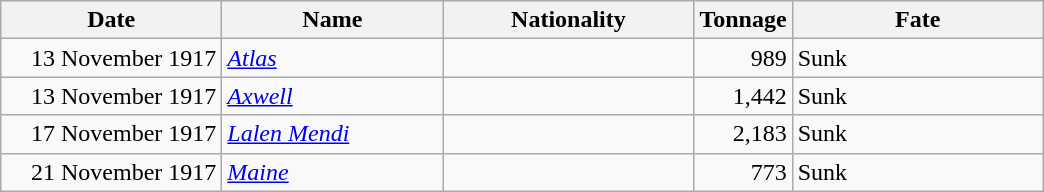<table class="wikitable sortable">
<tr>
<th width="140px">Date</th>
<th width="140px">Name</th>
<th width="160px">Nationality</th>
<th width="25px">Tonnage</th>
<th width="160px">Fate</th>
</tr>
<tr>
<td align="right">13 November 1917</td>
<td align="left"><a href='#'><em>Atlas</em></a></td>
<td align="left"></td>
<td align="right">989</td>
<td align="left">Sunk</td>
</tr>
<tr>
<td align="right">13 November 1917</td>
<td align="left"><a href='#'><em>Axwell</em></a></td>
<td align="left"></td>
<td align="right">1,442</td>
<td align="left">Sunk</td>
</tr>
<tr>
<td align="right">17 November 1917</td>
<td align="left"><a href='#'><em>Lalen Mendi</em></a></td>
<td align="left"></td>
<td align="right">2,183</td>
<td align="left">Sunk</td>
</tr>
<tr>
<td align="right">21 November 1917</td>
<td align="left"><a href='#'><em>Maine</em></a></td>
<td align="left"></td>
<td align="right">773</td>
<td align="left">Sunk</td>
</tr>
</table>
